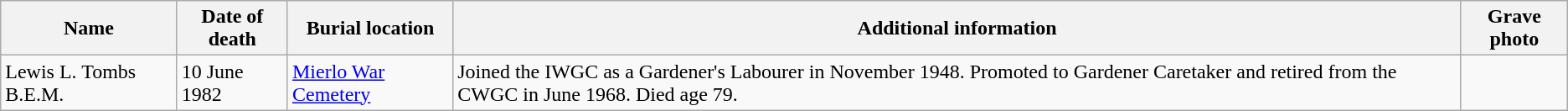<table class="wikitable">
<tr>
<th>Name</th>
<th>Date of death</th>
<th>Burial location</th>
<th>Additional information</th>
<th>Grave photo</th>
</tr>
<tr>
<td>Lewis L. Tombs B.E.M.</td>
<td>10 June 1982</td>
<td><a href='#'>Mierlo War Cemetery</a></td>
<td>Joined the IWGC as a Gardener's Labourer in November 1948. Promoted to Gardener Caretaker and retired from the CWGC in June 1968. Died age 79.</td>
<td></td>
</tr>
</table>
